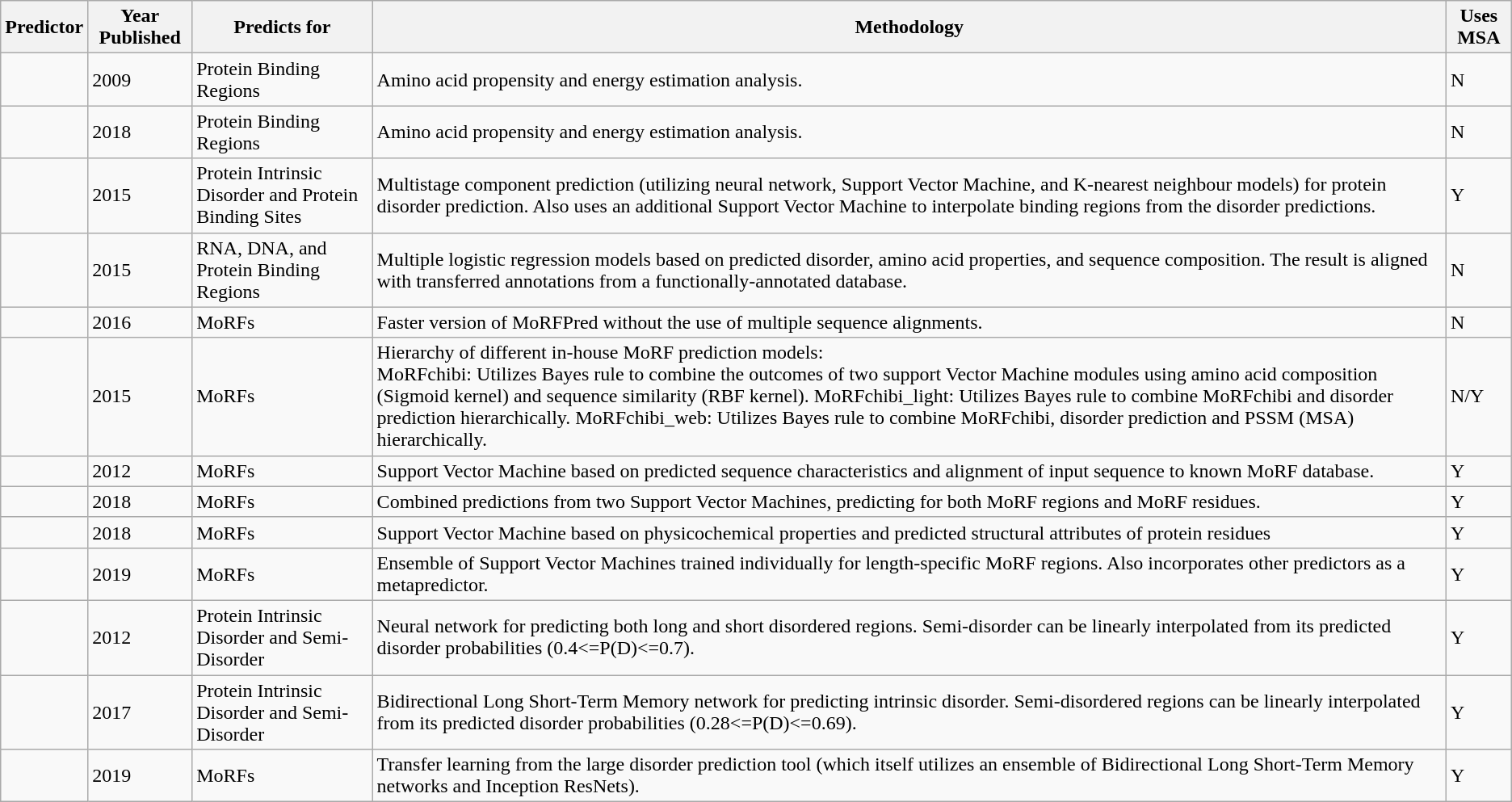<table class="wikitable">
<tr>
<th>Predictor</th>
<th>Year Published</th>
<th>Predicts for</th>
<th>Methodology</th>
<th>Uses MSA</th>
</tr>
<tr>
<td> </td>
<td>2009</td>
<td>Protein Binding Regions</td>
<td>Amino acid propensity and energy estimation analysis.</td>
<td>N</td>
</tr>
<tr>
<td> </td>
<td>2018</td>
<td>Protein Binding Regions</td>
<td>Amino acid propensity and energy estimation analysis.</td>
<td>N</td>
</tr>
<tr>
<td></td>
<td>2015</td>
<td>Protein Intrinsic Disorder and Protein Binding Sites</td>
<td>Multistage component prediction (utilizing neural network, Support Vector Machine, and K-nearest neighbour models) for protein disorder prediction. Also uses an additional Support Vector Machine to interpolate binding regions from the disorder predictions.</td>
<td>Y</td>
</tr>
<tr>
<td></td>
<td>2015</td>
<td>RNA, DNA, and Protein Binding Regions</td>
<td>Multiple logistic regression models based on predicted disorder, amino acid properties, and sequence composition. The result is aligned with transferred annotations from a functionally-annotated database.</td>
<td>N</td>
</tr>
<tr>
<td></td>
<td>2016</td>
<td>MoRFs</td>
<td>Faster version of MoRFPred without the use of multiple sequence alignments.</td>
<td>N</td>
</tr>
<tr>
<td></td>
<td>2015</td>
<td>MoRFs</td>
<td>Hierarchy of different in-house MoRF prediction models:<br>MoRFchibi: Utilizes Bayes rule to combine the outcomes of two support Vector Machine modules using amino acid composition (Sigmoid kernel) and sequence similarity (RBF kernel).
MoRFchibi_light: Utilizes Bayes rule to combine MoRFchibi and disorder prediction hierarchically.
MoRFchibi_web: Utilizes Bayes rule to combine MoRFchibi, disorder prediction and PSSM (MSA) hierarchically.</td>
<td>N/Y</td>
</tr>
<tr>
<td></td>
<td>2012</td>
<td>MoRFs</td>
<td>Support Vector Machine  based on predicted sequence characteristics and alignment of input sequence to known MoRF database.</td>
<td>Y</td>
</tr>
<tr>
<td></td>
<td>2018</td>
<td>MoRFs</td>
<td>Combined predictions from two Support Vector Machines, predicting for both MoRF regions and MoRF residues.</td>
<td>Y</td>
</tr>
<tr>
<td></td>
<td>2018</td>
<td>MoRFs</td>
<td>Support Vector Machine based on physicochemical properties and predicted structural attributes of protein residues</td>
<td>Y</td>
</tr>
<tr>
<td></td>
<td>2019</td>
<td>MoRFs</td>
<td>Ensemble of Support Vector Machines trained individually for length-specific MoRF regions. Also incorporates other predictors as a metapredictor.</td>
<td>Y</td>
</tr>
<tr>
<td></td>
<td>2012</td>
<td>Protein Intrinsic Disorder and Semi-Disorder</td>
<td>Neural network for predicting both long and short disordered regions. Semi-disorder can be linearly interpolated from its predicted disorder probabilities (0.4<=P(D)<=0.7).</td>
<td>Y</td>
</tr>
<tr>
<td></td>
<td>2017</td>
<td>Protein Intrinsic Disorder and Semi-Disorder</td>
<td>Bidirectional Long Short-Term Memory network for predicting intrinsic disorder. Semi-disordered regions can be linearly interpolated from its predicted disorder probabilities (0.28<=P(D)<=0.69).</td>
<td>Y</td>
</tr>
<tr>
<td></td>
<td>2019</td>
<td>MoRFs</td>
<td>Transfer learning from the large disorder prediction tool  (which itself utilizes an ensemble of Bidirectional Long Short-Term Memory networks and Inception ResNets).</td>
<td>Y</td>
</tr>
</table>
